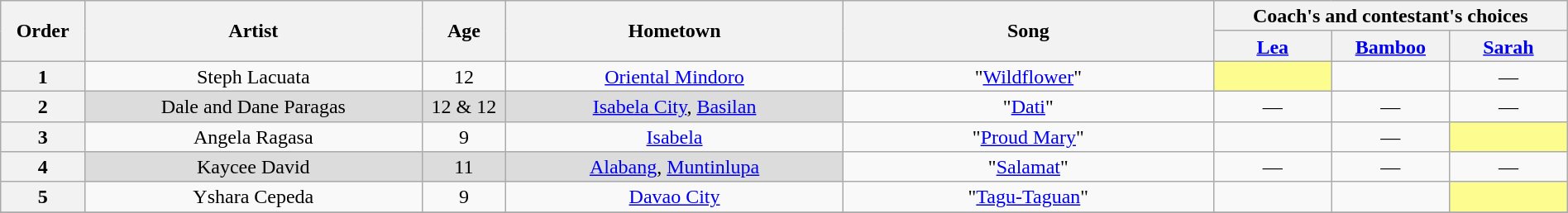<table class="wikitable" style="text-align:center; line-height:17px; width:100%;">
<tr>
<th rowspan="2" scope="col" width="05%">Order</th>
<th rowspan="2" scope="col" width="20%">Artist</th>
<th rowspan="2" scope="col" width="05%">Age</th>
<th rowspan="2" scope="col" width="20%">Hometown</th>
<th rowspan="2" scope="col" width="22%">Song</th>
<th colspan="3" scope="col" width="28%">Coach's and contestant's choices</th>
</tr>
<tr>
<th width="07%"><a href='#'>Lea</a></th>
<th width="07%"><a href='#'>Bamboo</a></th>
<th width="07%"><a href='#'>Sarah</a></th>
</tr>
<tr>
<th>1</th>
<td>Steph Lacuata</td>
<td>12</td>
<td><a href='#'>Oriental Mindoro</a></td>
<td>"<a href='#'>Wildflower</a>"</td>
<td style="background:#fdfc8f;"><strong></strong></td>
<td><strong></strong></td>
<td>—</td>
</tr>
<tr>
<th>2</th>
<td style="background:#DCDCDC;">Dale and Dane Paragas</td>
<td style="background:#DCDCDC;">12 & 12</td>
<td style="background:#DCDCDC;"><a href='#'>Isabela City</a>, <a href='#'>Basilan</a></td>
<td>"<a href='#'>Dati</a>"</td>
<td>—</td>
<td>—</td>
<td>—</td>
</tr>
<tr>
<th>3</th>
<td>Angela Ragasa</td>
<td>9</td>
<td><a href='#'>Isabela</a></td>
<td>"<a href='#'>Proud Mary</a>"</td>
<td><strong></strong></td>
<td>—</td>
<td style="background:#fdfc8f;"><strong></strong></td>
</tr>
<tr>
<th>4</th>
<td style="background:#DCDCDC;">Kaycee David</td>
<td style="background:#DCDCDC;">11</td>
<td style="background:#DCDCDC;"><a href='#'>Alabang</a>, <a href='#'>Muntinlupa</a></td>
<td>"<a href='#'>Salamat</a>"</td>
<td>—</td>
<td>—</td>
<td>—</td>
</tr>
<tr>
<th>5</th>
<td>Yshara Cepeda</td>
<td>9</td>
<td><a href='#'>Davao City</a></td>
<td>"<a href='#'>Tagu-Taguan</a>"</td>
<td><strong></strong></td>
<td><strong></strong></td>
<td style="background:#fdfc8f;"><strong></strong></td>
</tr>
<tr>
</tr>
</table>
